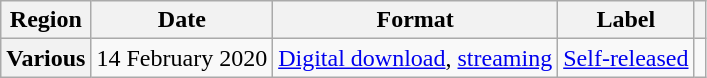<table class="wikitable sortable plainrowheaders" style="text-align:center">
<tr>
<th>Region</th>
<th>Date</th>
<th>Format</th>
<th>Label</th>
<th></th>
</tr>
<tr>
<th scope="row">Various</th>
<td>14 February 2020</td>
<td><a href='#'>Digital download</a>, <a href='#'>streaming</a></td>
<td><a href='#'>Self-released</a></td>
<td></td>
</tr>
</table>
